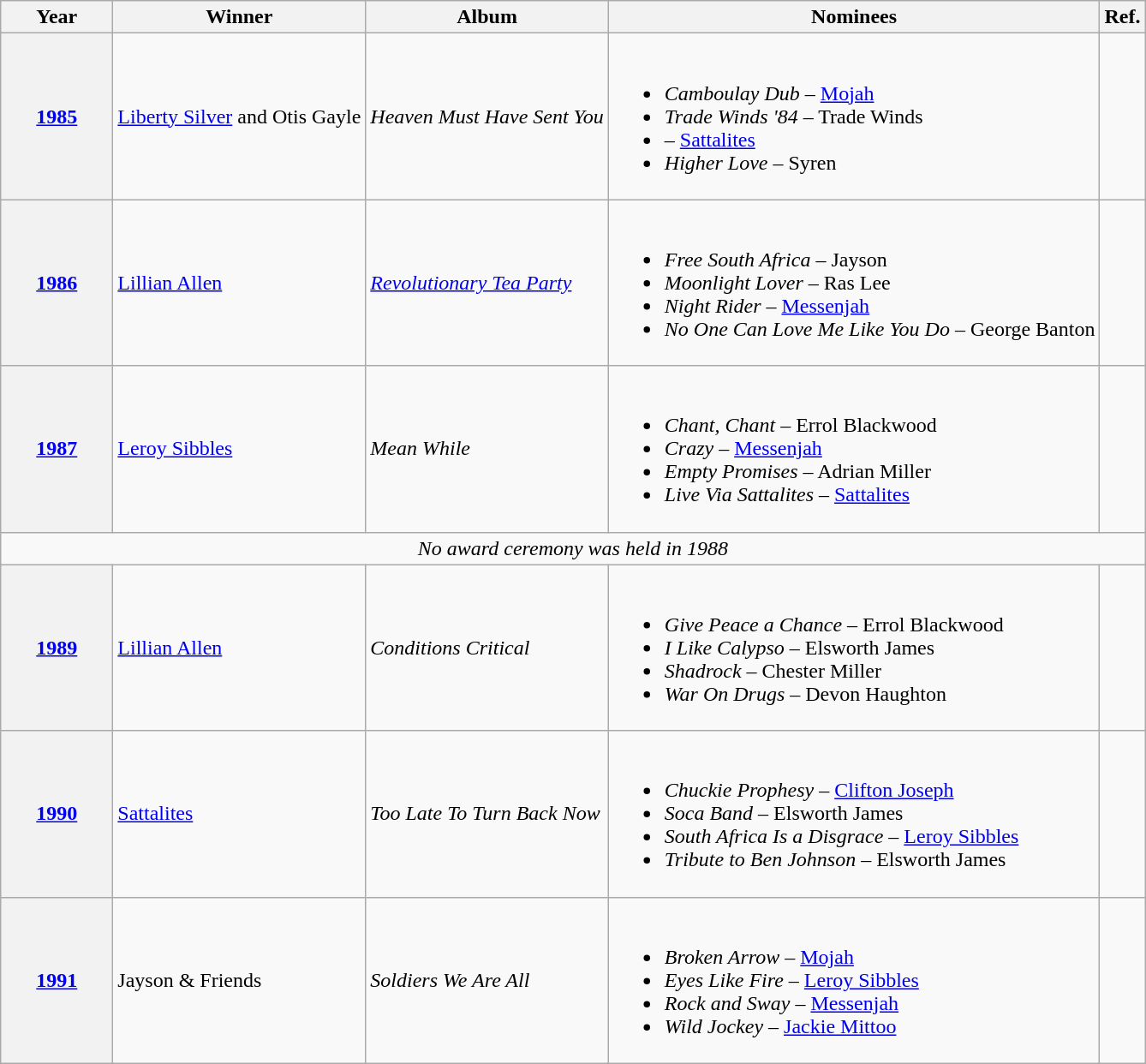<table class="wikitable sortable">
<tr>
<th scope="col" style="width:5em;">Year</th>
<th scope="col">Winner</th>
<th scope="col">Album</th>
<th scope="col" class="unsortable">Nominees</th>
<th scope="col" class="unsortable">Ref.</th>
</tr>
<tr>
<th scope="row"><a href='#'>1985</a></th>
<td><a href='#'>Liberty Silver</a> and Otis Gayle</td>
<td><em>Heaven Must Have Sent You</em></td>
<td><br><ul><li><em>Camboulay Dub</em> – <a href='#'>Mojah</a></li><li><em>Trade Winds '84</em> – Trade Winds</li><li><em></em> – <a href='#'>Sattalites</a></li><li><em>Higher Love</em> – Syren</li></ul></td>
<td align="center"></td>
</tr>
<tr>
<th scope="row"><a href='#'>1986</a></th>
<td><a href='#'>Lillian Allen</a></td>
<td><em><a href='#'>Revolutionary Tea Party</a></em></td>
<td><br><ul><li><em>Free South Africa</em> – Jayson</li><li><em>Moonlight Lover</em> – Ras Lee</li><li><em>Night Rider</em> – <a href='#'>Messenjah</a></li><li><em>No One Can Love Me Like You Do</em> – George Banton</li></ul></td>
<td align="center"></td>
</tr>
<tr>
<th scope="row"><a href='#'>1987</a></th>
<td><a href='#'>Leroy Sibbles</a></td>
<td><em>Mean While</em></td>
<td><br><ul><li><em>Chant, Chant</em> – Errol Blackwood</li><li><em>Crazy</em> – <a href='#'>Messenjah</a></li><li><em>Empty Promises</em> – Adrian Miller</li><li><em>Live Via Sattalites</em> – <a href='#'>Sattalites</a></li></ul></td>
<td align="center"></td>
</tr>
<tr>
<td colspan=5 align="center"><em>No award ceremony was held in 1988</em></td>
</tr>
<tr>
<th scope="row"><a href='#'>1989</a></th>
<td><a href='#'>Lillian Allen</a></td>
<td><em>Conditions Critical</em></td>
<td><br><ul><li><em>Give Peace a Chance</em> – Errol Blackwood</li><li><em>I Like Calypso</em> – Elsworth James</li><li><em>Shadrock</em> – Chester Miller</li><li><em>War On Drugs</em> – Devon Haughton</li></ul></td>
<td align="center"></td>
</tr>
<tr>
<th scope="row"><a href='#'>1990</a></th>
<td><a href='#'>Sattalites</a></td>
<td><em>Too Late To Turn Back Now</em></td>
<td><br><ul><li><em>Chuckie Prophesy</em> – <a href='#'>Clifton Joseph</a></li><li><em>Soca Band</em> – Elsworth James</li><li><em>South Africa Is a Disgrace</em> – <a href='#'>Leroy Sibbles</a></li><li><em>Tribute to Ben Johnson</em> – Elsworth James</li></ul></td>
<td align="center"></td>
</tr>
<tr>
<th scope="row"><a href='#'>1991</a></th>
<td>Jayson & Friends</td>
<td><em>Soldiers We Are All</em></td>
<td><br><ul><li><em>Broken Arrow</em> – <a href='#'>Mojah</a></li><li><em>Eyes Like Fire</em> – <a href='#'>Leroy Sibbles</a></li><li><em>Rock and Sway</em> – <a href='#'>Messenjah</a></li><li><em>Wild Jockey</em> – <a href='#'>Jackie Mittoo</a></li></ul></td>
<td align="center"></td>
</tr>
</table>
